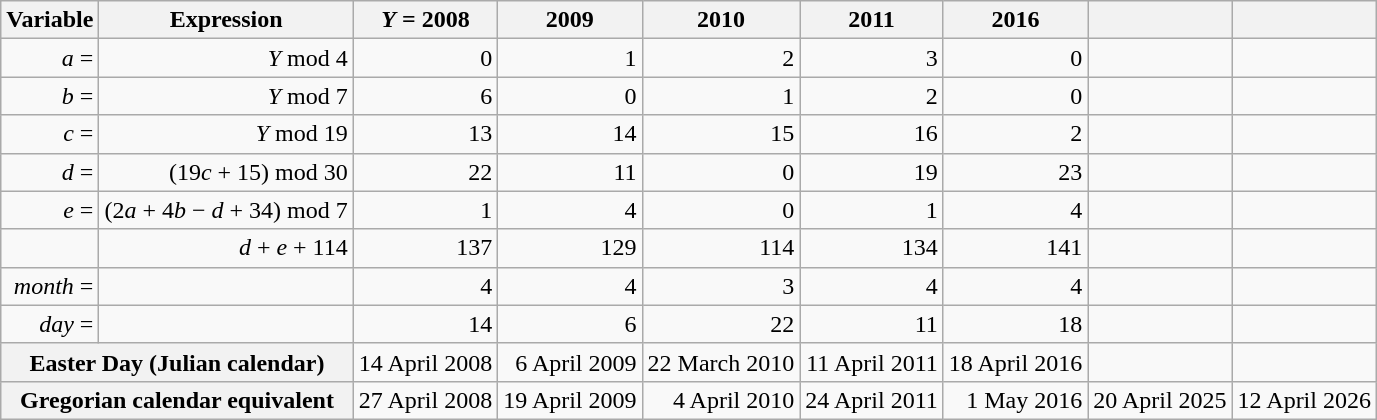<table class="wikitable" style="text-align: right">
<tr>
<th>Variable</th>
<th>Expression</th>
<th><em>Y</em> = 2008</th>
<th>2009</th>
<th>2010</th>
<th>2011</th>
<th>2016</th>
<th></th>
<th></th>
</tr>
<tr>
<td><em>a</em> =</td>
<td><em>Y</em> mod 4</td>
<td>0</td>
<td>1</td>
<td>2</td>
<td>3</td>
<td>0</td>
<td></td>
<td></td>
</tr>
<tr>
<td><em>b</em> =</td>
<td><em>Y</em> mod 7</td>
<td>6</td>
<td>0</td>
<td>1</td>
<td>2</td>
<td>0</td>
<td></td>
<td></td>
</tr>
<tr>
<td><em>c</em> =</td>
<td><em>Y</em> mod 19</td>
<td>13</td>
<td>14</td>
<td>15</td>
<td>16</td>
<td>2</td>
<td></td>
<td></td>
</tr>
<tr>
<td><em>d</em> =</td>
<td>(19<em>c</em> + 15) mod 30</td>
<td>22</td>
<td>11</td>
<td>0</td>
<td>19</td>
<td>23</td>
<td></td>
<td></td>
</tr>
<tr>
<td><em>e</em> =</td>
<td>(2<em>a</em> + 4<em>b</em> − <em>d</em> + 34) mod 7</td>
<td>1</td>
<td>4</td>
<td>0</td>
<td>1</td>
<td>4</td>
<td></td>
<td></td>
</tr>
<tr>
<td></td>
<td><em>d</em> + <em>e</em> + 114</td>
<td>137</td>
<td>129</td>
<td>114</td>
<td>134</td>
<td>141</td>
<td></td>
<td></td>
</tr>
<tr>
<td><em>month</em> =</td>
<td></td>
<td>4</td>
<td>4</td>
<td>3</td>
<td>4</td>
<td>4</td>
<td></td>
<td></td>
</tr>
<tr>
<td><em>day</em> =</td>
<td></td>
<td>14</td>
<td>6</td>
<td>22</td>
<td>11</td>
<td>18</td>
<td></td>
<td></td>
</tr>
<tr>
<th colspan=2>Easter Day (Julian calendar)</th>
<td>14 April 2008</td>
<td>6 April 2009</td>
<td>22 March 2010</td>
<td>11 April 2011</td>
<td>18 April 2016</td>
<td>  </td>
<td>  </td>
</tr>
<tr>
<th colspan=2>Gregorian calendar equivalent</th>
<td>27 April 2008</td>
<td>19 April 2009</td>
<td>4 April 2010</td>
<td>24 April 2011</td>
<td>1 May 2016</td>
<td>20 April 2025</td>
<td>12 April 2026</td>
</tr>
</table>
